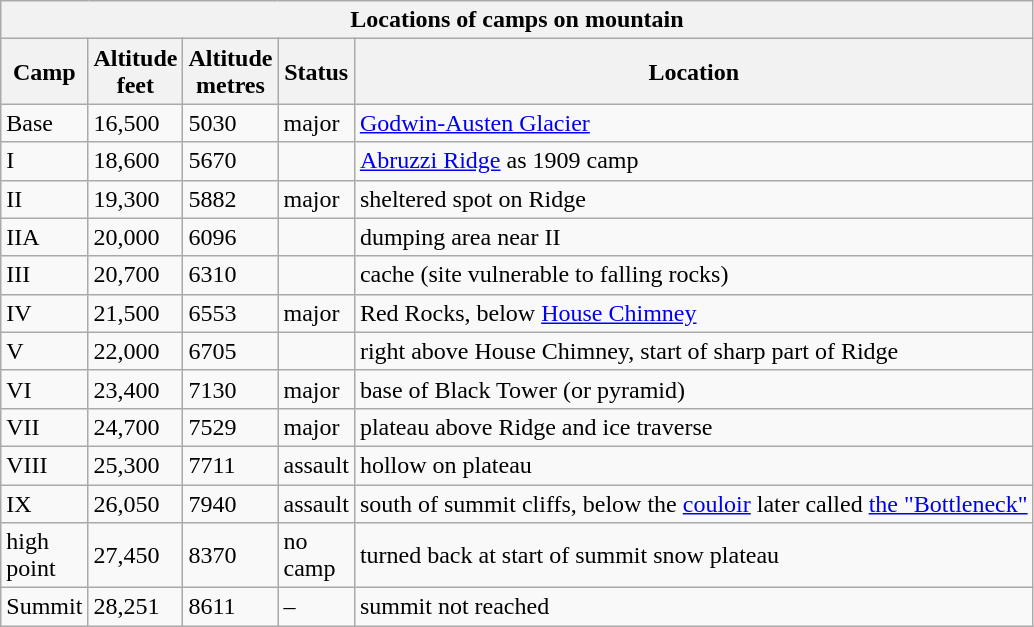<table class="wikitable">
<tr>
<th colspan="5">Locations of camps on mountain</th>
</tr>
<tr>
<th>Camp</th>
<th>Altitude<br>feet</th>
<th>Altitude<br>metres</th>
<th>Status</th>
<th>Location</th>
</tr>
<tr>
<td>Base</td>
<td>16,500</td>
<td>5030</td>
<td>major</td>
<td><a href='#'>Godwin-Austen Glacier</a></td>
</tr>
<tr>
<td>I</td>
<td>18,600</td>
<td>5670</td>
<td></td>
<td><a href='#'>Abruzzi Ridge</a> as 1909 camp</td>
</tr>
<tr>
<td>II</td>
<td>19,300</td>
<td>5882</td>
<td>major</td>
<td>sheltered spot on Ridge</td>
</tr>
<tr>
<td>IIA</td>
<td>20,000</td>
<td>6096</td>
<td></td>
<td>dumping area near II</td>
</tr>
<tr>
<td>III</td>
<td>20,700</td>
<td>6310</td>
<td></td>
<td>cache (site vulnerable to falling rocks)</td>
</tr>
<tr>
<td>IV</td>
<td>21,500</td>
<td>6553</td>
<td>major</td>
<td>Red Rocks, below <a href='#'>House Chimney</a></td>
</tr>
<tr>
<td>V</td>
<td>22,000</td>
<td>6705</td>
<td></td>
<td>right above House Chimney, start of sharp part of Ridge</td>
</tr>
<tr>
<td>VI</td>
<td>23,400</td>
<td>7130</td>
<td>major</td>
<td>base of Black Tower (or pyramid)</td>
</tr>
<tr>
<td>VII</td>
<td>24,700</td>
<td>7529</td>
<td>major</td>
<td>plateau above Ridge and ice traverse</td>
</tr>
<tr>
<td>VIII</td>
<td>25,300</td>
<td>7711</td>
<td>assault</td>
<td>hollow on plateau</td>
</tr>
<tr>
<td>IX</td>
<td>26,050</td>
<td>7940</td>
<td>assault</td>
<td>south of summit cliffs, below the <a href='#'>couloir</a> later called <a href='#'>the "Bottleneck"</a></td>
</tr>
<tr>
<td>high<br>point</td>
<td>27,450</td>
<td>8370</td>
<td>no<br>camp</td>
<td>turned back at start of summit snow plateau</td>
</tr>
<tr>
<td>Summit</td>
<td>28,251</td>
<td>8611</td>
<td>–</td>
<td>summit not reached</td>
</tr>
</table>
